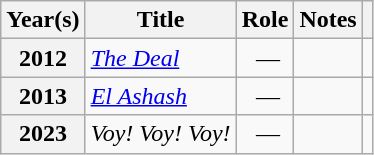<table class="wikitable plainrowheaders sortable"  style=font-size:100%>
<tr>
<th scope="col">Year(s)</th>
<th scope="col">Title</th>
<th scope="col" class="unsortable">Role</th>
<th scope="col" class="unsortable">Notes</th>
<th scope="col" class="unsortable"></th>
</tr>
<tr>
<th scope="row">2012</th>
<td><em><a href='#'>The Deal</a></em></td>
<td align="center"> —</td>
<td></td>
<td style="text-align:center;"></td>
</tr>
<tr>
<th scope="row">2013</th>
<td><em><a href='#'>El Ashash</a></em></td>
<td align="center"> —</td>
<td></td>
<td style="text-align:center;"></td>
</tr>
<tr>
<th scope="row">2023</th>
<td><em>Voy! Voy! Voy!</em></td>
<td align="center"> —</td>
<td></td>
<td style="text-align:center;"></td>
</tr>
</table>
